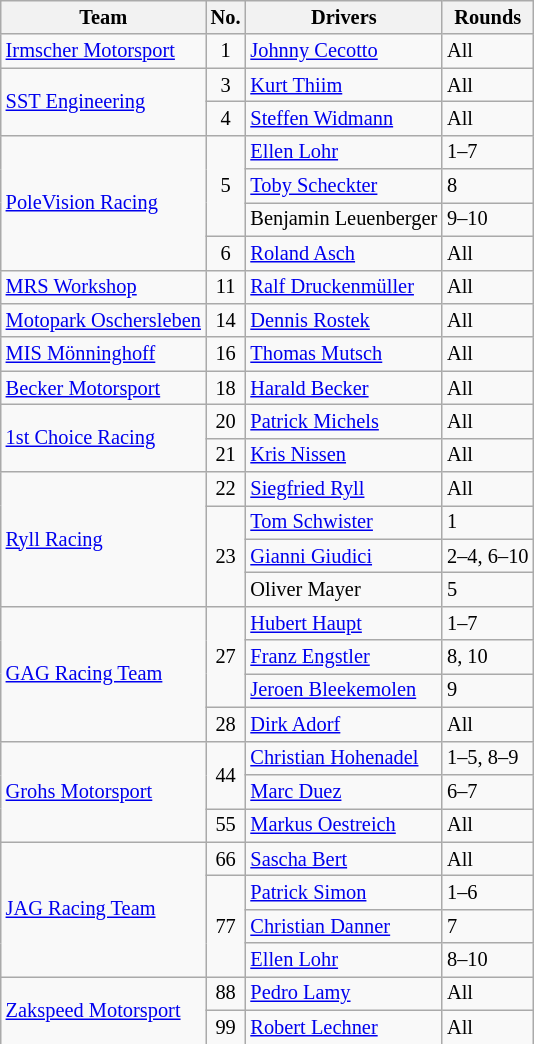<table class="wikitable" style="font-size: 85%;">
<tr>
<th>Team</th>
<th>No.</th>
<th>Drivers</th>
<th>Rounds</th>
</tr>
<tr>
<td> <a href='#'>Irmscher Motorsport</a></td>
<td align=center>1</td>
<td> <a href='#'>Johnny Cecotto</a></td>
<td>All</td>
</tr>
<tr>
<td rowspan=2> <a href='#'>SST Engineering</a></td>
<td align=center>3</td>
<td> <a href='#'>Kurt Thiim</a></td>
<td>All</td>
</tr>
<tr>
<td align=center>4</td>
<td> <a href='#'>Steffen Widmann</a></td>
<td>All</td>
</tr>
<tr>
<td rowspan=4> <a href='#'>PoleVision Racing</a></td>
<td rowspan=3 align=center>5</td>
<td> <a href='#'>Ellen Lohr</a></td>
<td>1–7</td>
</tr>
<tr>
<td> <a href='#'>Toby Scheckter</a></td>
<td>8</td>
</tr>
<tr>
<td> Benjamin Leuenberger</td>
<td>9–10</td>
</tr>
<tr>
<td align=center>6</td>
<td> <a href='#'>Roland Asch</a></td>
<td>All</td>
</tr>
<tr>
<td> <a href='#'>MRS Workshop</a></td>
<td align=center>11</td>
<td> <a href='#'>Ralf Druckenmüller</a></td>
<td>All</td>
</tr>
<tr>
<td> <a href='#'>Motopark Oschersleben</a></td>
<td align=center>14</td>
<td> <a href='#'>Dennis Rostek</a></td>
<td>All</td>
</tr>
<tr>
<td> <a href='#'>MIS Mönninghoff</a></td>
<td align=center>16</td>
<td> <a href='#'>Thomas Mutsch</a></td>
<td>All</td>
</tr>
<tr>
<td> <a href='#'>Becker Motorsport</a></td>
<td align=center>18</td>
<td> <a href='#'>Harald Becker</a></td>
<td>All</td>
</tr>
<tr>
<td rowspan=2> <a href='#'>1st Choice Racing</a></td>
<td align=center>20</td>
<td> <a href='#'>Patrick Michels</a></td>
<td>All</td>
</tr>
<tr>
<td align=center>21</td>
<td> <a href='#'>Kris Nissen</a></td>
<td>All</td>
</tr>
<tr>
<td rowspan=4> <a href='#'>Ryll Racing</a></td>
<td align=center>22</td>
<td> <a href='#'>Siegfried Ryll</a></td>
<td>All</td>
</tr>
<tr>
<td rowspan=3 align=center>23</td>
<td> <a href='#'>Tom Schwister</a></td>
<td>1</td>
</tr>
<tr>
<td> <a href='#'>Gianni Giudici</a></td>
<td>2–4, 6–10</td>
</tr>
<tr>
<td> Oliver Mayer</td>
<td>5</td>
</tr>
<tr>
<td rowspan=4> <a href='#'>GAG Racing Team</a></td>
<td rowspan=3 align=center>27</td>
<td> <a href='#'>Hubert Haupt</a></td>
<td>1–7</td>
</tr>
<tr>
<td> <a href='#'>Franz Engstler</a></td>
<td>8, 10</td>
</tr>
<tr>
<td> <a href='#'>Jeroen Bleekemolen</a></td>
<td>9</td>
</tr>
<tr>
<td align=center>28</td>
<td> <a href='#'>Dirk Adorf</a></td>
<td>All</td>
</tr>
<tr>
<td rowspan=3> <a href='#'>Grohs Motorsport</a></td>
<td rowspan=2 align=center>44</td>
<td> <a href='#'>Christian Hohenadel</a></td>
<td>1–5, 8–9</td>
</tr>
<tr>
<td> <a href='#'>Marc Duez</a></td>
<td>6–7</td>
</tr>
<tr>
<td align=center>55</td>
<td> <a href='#'>Markus Oestreich</a></td>
<td>All</td>
</tr>
<tr>
<td rowspan=4> <a href='#'>JAG Racing Team</a></td>
<td align=center>66</td>
<td> <a href='#'>Sascha Bert</a></td>
<td>All</td>
</tr>
<tr>
<td rowspan=3 align=center>77</td>
<td> <a href='#'>Patrick Simon</a></td>
<td>1–6</td>
</tr>
<tr>
<td> <a href='#'>Christian Danner</a></td>
<td>7</td>
</tr>
<tr>
<td> <a href='#'>Ellen Lohr</a></td>
<td>8–10</td>
</tr>
<tr>
<td rowspan=2> <a href='#'>Zakspeed Motorsport</a></td>
<td align=center>88</td>
<td> <a href='#'>Pedro Lamy</a></td>
<td>All</td>
</tr>
<tr>
<td align=center>99</td>
<td> <a href='#'>Robert Lechner</a></td>
<td>All</td>
</tr>
</table>
